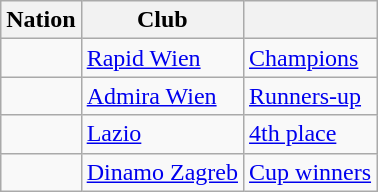<table class="wikitable" style="margin-left:0.5em;">
<tr>
<th>Nation</th>
<th>Club</th>
<th></th>
</tr>
<tr>
<td></td>
<td><a href='#'>Rapid Wien</a></td>
<td><a href='#'>Champions</a></td>
</tr>
<tr>
<td></td>
<td><a href='#'>Admira Wien</a></td>
<td><a href='#'>Runners-up</a></td>
</tr>
<tr>
<td></td>
<td><a href='#'>Lazio</a></td>
<td><a href='#'>4th place</a></td>
</tr>
<tr>
<td></td>
<td><a href='#'>Dinamo Zagreb</a></td>
<td><a href='#'>Cup winners</a></td>
</tr>
</table>
